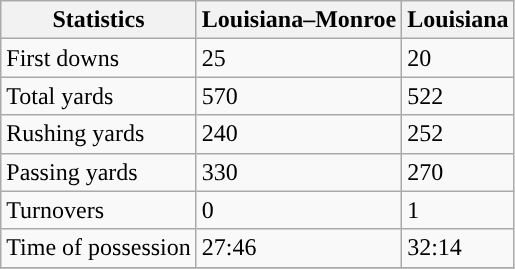<table class="wikitable">
<tr>
<th>Statistics</th>
<th>Louisiana–Monroe</th>
<th>Louisiana</th>
</tr>
<tr>
<td>First downs</td>
<td>25</td>
<td>20</td>
</tr>
<tr>
<td>Total yards</td>
<td>570</td>
<td>522</td>
</tr>
<tr>
<td>Rushing yards</td>
<td>240</td>
<td>252</td>
</tr>
<tr>
<td>Passing yards</td>
<td>330</td>
<td>270</td>
</tr>
<tr>
<td>Turnovers</td>
<td>0</td>
<td>1</td>
</tr>
<tr>
<td>Time of possession</td>
<td>27:46</td>
<td>32:14</td>
</tr>
<tr>
</tr>
</table>
